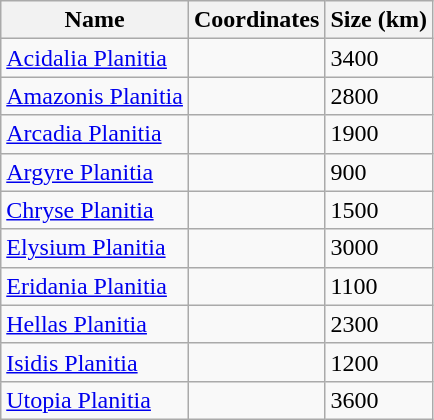<table class="wikitable">
<tr>
<th>Name</th>
<th>Coordinates</th>
<th>Size (km)</th>
</tr>
<tr>
<td><a href='#'>Acidalia Planitia</a></td>
<td></td>
<td>3400</td>
</tr>
<tr>
<td><a href='#'>Amazonis Planitia</a></td>
<td></td>
<td>2800</td>
</tr>
<tr>
<td><a href='#'>Arcadia Planitia</a></td>
<td></td>
<td>1900</td>
</tr>
<tr>
<td><a href='#'>Argyre Planitia</a></td>
<td></td>
<td>900</td>
</tr>
<tr>
<td><a href='#'>Chryse Planitia</a></td>
<td></td>
<td>1500</td>
</tr>
<tr>
<td><a href='#'>Elysium Planitia</a></td>
<td></td>
<td>3000</td>
</tr>
<tr>
<td><a href='#'>Eridania Planitia</a></td>
<td></td>
<td>1100</td>
</tr>
<tr>
<td><a href='#'>Hellas Planitia</a></td>
<td></td>
<td>2300</td>
</tr>
<tr>
<td><a href='#'>Isidis Planitia</a></td>
<td></td>
<td>1200</td>
</tr>
<tr>
<td><a href='#'>Utopia Planitia</a></td>
<td></td>
<td>3600</td>
</tr>
</table>
